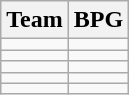<table class=wikitable>
<tr>
<th>Team</th>
<th>BPG</th>
</tr>
<tr>
<td></td>
<td></td>
</tr>
<tr>
<td></td>
<td></td>
</tr>
<tr>
<td></td>
<td></td>
</tr>
<tr>
<td></td>
<td></td>
</tr>
<tr>
<td></td>
<td></td>
</tr>
</table>
